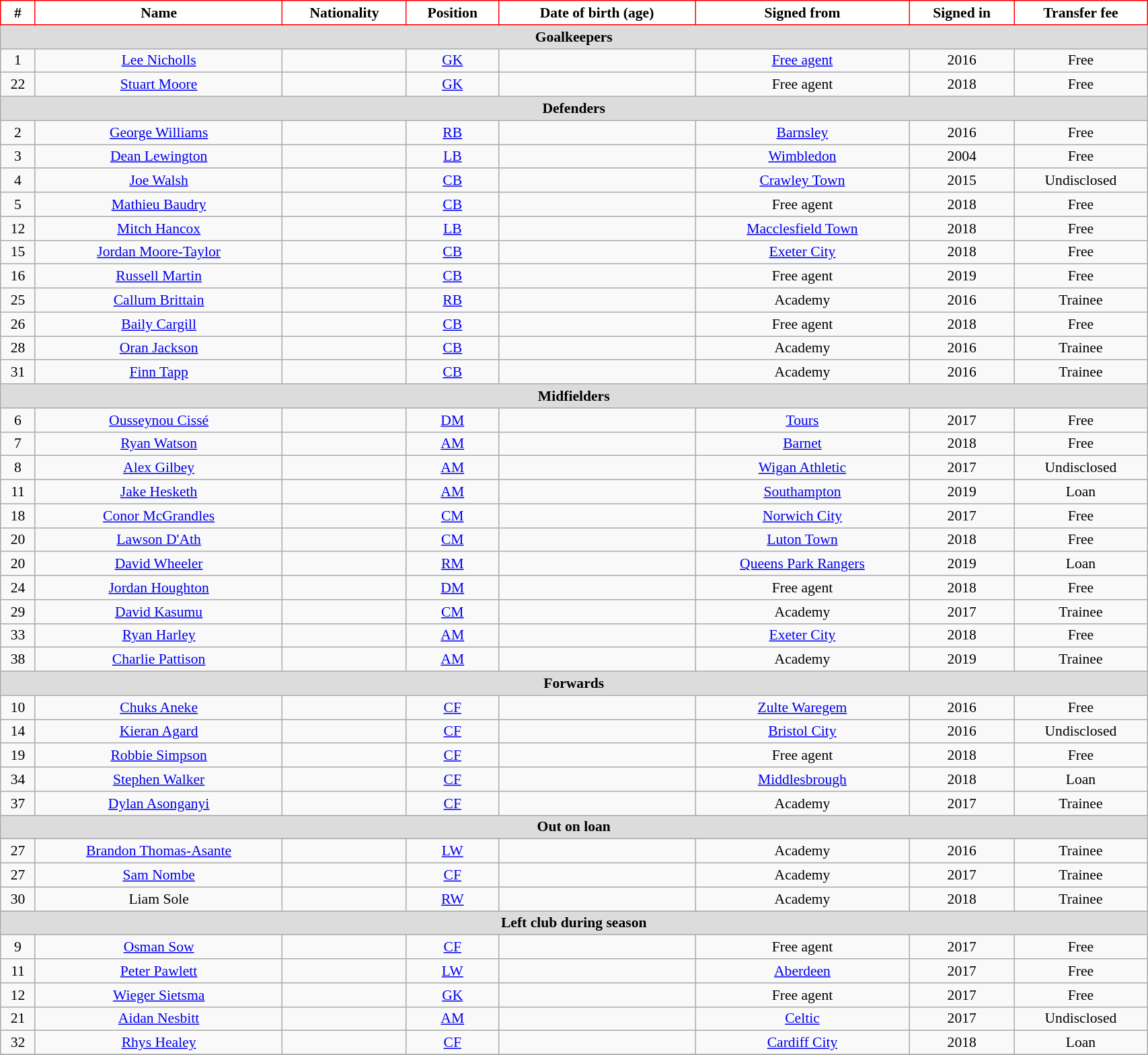<table class="wikitable" style="text-align:center; font-size:90%; width:90%;">
<tr>
<th style="color:black; background:white; border:1px solid red;">#</th>
<th style="color:black; background:white; border:1px solid red;">Name</th>
<th style="color:black; background:white; border:1px solid red;">Nationality</th>
<th style="color:black; background:white; border:1px solid red;">Position</th>
<th style="color:black; background:white; border:1px solid red;">Date of birth (age)</th>
<th style="color:black; background:white; border:1px solid red;">Signed from</th>
<th style="color:black; background:white; border:1px solid red;">Signed in</th>
<th style="color:black; background:white; border:1px solid red;">Transfer fee</th>
</tr>
<tr>
<th colspan="8" scope="row" style="background:#dcdcdc;">Goalkeepers</th>
</tr>
<tr>
<td>1</td>
<td><a href='#'>Lee Nicholls</a></td>
<td></td>
<td><a href='#'>GK</a></td>
<td></td>
<td><a href='#'>Free agent</a></td>
<td>2016</td>
<td>Free</td>
</tr>
<tr>
<td>22</td>
<td><a href='#'>Stuart Moore</a></td>
<td></td>
<td><a href='#'>GK</a></td>
<td></td>
<td>Free agent</td>
<td>2018</td>
<td>Free</td>
</tr>
<tr>
<th colspan="8" scope="row" style="background:#dcdcdc;">Defenders</th>
</tr>
<tr>
<td>2</td>
<td><a href='#'>George Williams</a></td>
<td></td>
<td><a href='#'>RB</a></td>
<td></td>
<td> <a href='#'>Barnsley</a></td>
<td>2016</td>
<td>Free</td>
</tr>
<tr>
<td>3</td>
<td><a href='#'>Dean Lewington</a></td>
<td></td>
<td><a href='#'>LB</a></td>
<td></td>
<td> <a href='#'>Wimbledon</a></td>
<td>2004</td>
<td>Free</td>
</tr>
<tr>
<td>4</td>
<td><a href='#'>Joe Walsh</a></td>
<td></td>
<td><a href='#'>CB</a></td>
<td></td>
<td> <a href='#'>Crawley Town</a></td>
<td>2015</td>
<td>Undisclosed</td>
</tr>
<tr>
<td>5</td>
<td><a href='#'>Mathieu Baudry</a></td>
<td></td>
<td><a href='#'>CB</a></td>
<td></td>
<td>Free agent</td>
<td>2018</td>
<td>Free</td>
</tr>
<tr>
<td>12</td>
<td><a href='#'>Mitch Hancox</a></td>
<td></td>
<td><a href='#'>LB</a></td>
<td></td>
<td> <a href='#'>Macclesfield Town</a></td>
<td>2018</td>
<td>Free</td>
</tr>
<tr>
<td>15</td>
<td><a href='#'>Jordan Moore-Taylor</a></td>
<td></td>
<td><a href='#'>CB</a></td>
<td></td>
<td> <a href='#'>Exeter City</a></td>
<td>2018</td>
<td>Free</td>
</tr>
<tr>
<td>16</td>
<td><a href='#'>Russell Martin</a></td>
<td></td>
<td><a href='#'>CB</a></td>
<td></td>
<td>Free agent</td>
<td>2019</td>
<td>Free</td>
</tr>
<tr>
<td>25</td>
<td><a href='#'>Callum Brittain</a></td>
<td></td>
<td><a href='#'>RB</a></td>
<td></td>
<td>Academy</td>
<td>2016</td>
<td>Trainee</td>
</tr>
<tr>
<td>26</td>
<td><a href='#'>Baily Cargill</a></td>
<td></td>
<td><a href='#'>CB</a></td>
<td></td>
<td>Free agent</td>
<td>2018</td>
<td>Free</td>
</tr>
<tr>
<td>28</td>
<td><a href='#'>Oran Jackson</a></td>
<td></td>
<td><a href='#'>CB</a></td>
<td></td>
<td>Academy</td>
<td>2016</td>
<td>Trainee</td>
</tr>
<tr>
<td>31</td>
<td><a href='#'>Finn Tapp</a></td>
<td></td>
<td><a href='#'>CB</a></td>
<td></td>
<td>Academy</td>
<td>2016</td>
<td>Trainee</td>
</tr>
<tr>
<th colspan="8" scope="row" style="background:#dcdcdc;">Midfielders</th>
</tr>
<tr>
<td>6</td>
<td><a href='#'>Ousseynou Cissé</a></td>
<td></td>
<td><a href='#'>DM</a></td>
<td></td>
<td> <a href='#'>Tours</a></td>
<td>2017</td>
<td>Free</td>
</tr>
<tr>
<td>7</td>
<td><a href='#'>Ryan Watson</a></td>
<td></td>
<td><a href='#'>AM</a></td>
<td></td>
<td> <a href='#'>Barnet</a></td>
<td>2018</td>
<td>Free</td>
</tr>
<tr>
<td>8</td>
<td><a href='#'>Alex Gilbey</a></td>
<td></td>
<td><a href='#'>AM</a></td>
<td></td>
<td> <a href='#'>Wigan Athletic</a></td>
<td>2017</td>
<td>Undisclosed</td>
</tr>
<tr>
<td>11</td>
<td><a href='#'>Jake Hesketh</a></td>
<td></td>
<td><a href='#'>AM</a></td>
<td></td>
<td> <a href='#'>Southampton</a></td>
<td>2019</td>
<td>Loan</td>
</tr>
<tr>
<td>18</td>
<td><a href='#'>Conor McGrandles</a></td>
<td></td>
<td><a href='#'>CM</a></td>
<td></td>
<td> <a href='#'>Norwich City</a></td>
<td>2017</td>
<td>Free</td>
</tr>
<tr>
<td>20</td>
<td><a href='#'>Lawson D'Ath</a></td>
<td></td>
<td><a href='#'>CM</a></td>
<td></td>
<td> <a href='#'>Luton Town</a></td>
<td>2018</td>
<td>Free</td>
</tr>
<tr>
<td>20</td>
<td><a href='#'>David Wheeler</a></td>
<td></td>
<td><a href='#'>RM</a></td>
<td></td>
<td> <a href='#'>Queens Park Rangers</a></td>
<td>2019</td>
<td>Loan</td>
</tr>
<tr>
<td>24</td>
<td><a href='#'>Jordan Houghton</a></td>
<td></td>
<td><a href='#'>DM</a></td>
<td></td>
<td>Free agent</td>
<td>2018</td>
<td>Free</td>
</tr>
<tr>
<td>29</td>
<td><a href='#'>David Kasumu</a></td>
<td></td>
<td><a href='#'>CM</a></td>
<td></td>
<td>Academy</td>
<td>2017</td>
<td>Trainee</td>
</tr>
<tr>
<td>33</td>
<td><a href='#'>Ryan Harley</a></td>
<td></td>
<td><a href='#'>AM</a></td>
<td></td>
<td> <a href='#'>Exeter City</a></td>
<td>2018</td>
<td>Free</td>
</tr>
<tr>
<td>38</td>
<td><a href='#'>Charlie Pattison</a></td>
<td></td>
<td><a href='#'>AM</a></td>
<td></td>
<td>Academy</td>
<td>2019</td>
<td>Trainee</td>
</tr>
<tr>
<th colspan="8" scope="row" style="background:#dcdcdc;">Forwards</th>
</tr>
<tr>
<td>10</td>
<td><a href='#'>Chuks Aneke</a></td>
<td></td>
<td><a href='#'>CF</a></td>
<td></td>
<td> <a href='#'>Zulte Waregem</a></td>
<td>2016</td>
<td>Free</td>
</tr>
<tr>
<td>14</td>
<td><a href='#'>Kieran Agard</a></td>
<td></td>
<td><a href='#'>CF</a></td>
<td></td>
<td> <a href='#'>Bristol City</a></td>
<td>2016</td>
<td>Undisclosed</td>
</tr>
<tr>
<td>19</td>
<td><a href='#'>Robbie Simpson</a></td>
<td></td>
<td><a href='#'>CF</a></td>
<td></td>
<td>Free agent</td>
<td>2018</td>
<td>Free</td>
</tr>
<tr>
<td>34</td>
<td><a href='#'>Stephen Walker</a></td>
<td></td>
<td><a href='#'>CF</a></td>
<td></td>
<td> <a href='#'>Middlesbrough</a></td>
<td>2018</td>
<td>Loan</td>
</tr>
<tr>
<td>37</td>
<td><a href='#'>Dylan Asonganyi</a></td>
<td></td>
<td><a href='#'>CF</a></td>
<td></td>
<td>Academy</td>
<td>2017</td>
<td>Trainee</td>
</tr>
<tr>
<th colspan="8" scope="row" style="background:#dcdcdc;">Out on loan</th>
</tr>
<tr>
<td>27</td>
<td><a href='#'>Brandon Thomas-Asante</a></td>
<td></td>
<td><a href='#'>LW</a></td>
<td></td>
<td>Academy</td>
<td>2016</td>
<td>Trainee</td>
</tr>
<tr>
<td>27</td>
<td><a href='#'>Sam Nombe</a></td>
<td></td>
<td><a href='#'>CF</a></td>
<td></td>
<td>Academy</td>
<td>2017</td>
<td>Trainee</td>
</tr>
<tr>
<td>30</td>
<td>Liam Sole</td>
<td></td>
<td><a href='#'>RW</a></td>
<td></td>
<td>Academy</td>
<td>2018</td>
<td>Trainee</td>
</tr>
<tr>
<th colspan="8" scope="row" style="background:#dcdcdc;">Left club during season</th>
</tr>
<tr>
<td>9</td>
<td><a href='#'>Osman Sow</a></td>
<td></td>
<td><a href='#'>CF</a></td>
<td></td>
<td>Free agent</td>
<td>2017</td>
<td>Free</td>
</tr>
<tr>
<td>11</td>
<td><a href='#'>Peter Pawlett</a></td>
<td></td>
<td><a href='#'>LW</a></td>
<td></td>
<td> <a href='#'>Aberdeen</a></td>
<td>2017</td>
<td>Free</td>
</tr>
<tr>
<td>12</td>
<td><a href='#'>Wieger Sietsma</a></td>
<td></td>
<td><a href='#'>GK</a></td>
<td></td>
<td>Free agent</td>
<td>2017</td>
<td>Free</td>
</tr>
<tr>
<td>21</td>
<td><a href='#'>Aidan Nesbitt</a></td>
<td></td>
<td><a href='#'>AM</a></td>
<td></td>
<td> <a href='#'>Celtic</a></td>
<td>2017</td>
<td>Undisclosed</td>
</tr>
<tr>
<td>32</td>
<td><a href='#'>Rhys Healey</a></td>
<td></td>
<td><a href='#'>CF</a></td>
<td></td>
<td> <a href='#'>Cardiff City</a></td>
<td>2018</td>
<td>Loan</td>
</tr>
<tr>
</tr>
</table>
